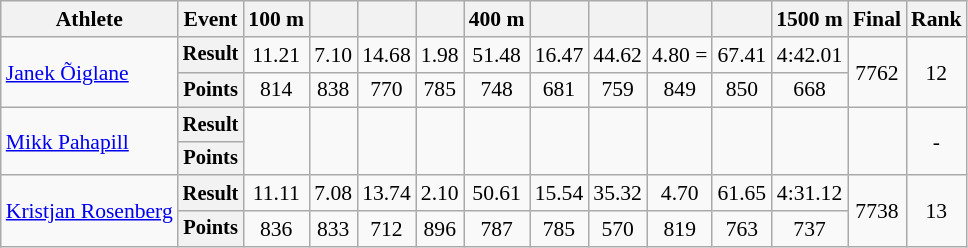<table class="wikitable" style="font-size:90%;">
<tr>
<th>Athlete</th>
<th>Event</th>
<th>100 m</th>
<th></th>
<th></th>
<th></th>
<th>400 m</th>
<th></th>
<th></th>
<th></th>
<th></th>
<th>1500 m</th>
<th>Final</th>
<th>Rank</th>
</tr>
<tr align=center>
<td style="text-align:left;" rowspan="2"><a href='#'>Janek Õiglane</a></td>
<th style="font-size:95%">Result</th>
<td>11.21 <strong></strong></td>
<td>7.10</td>
<td>14.68 <strong></strong></td>
<td>1.98</td>
<td>51.48</td>
<td>16.47</td>
<td>44.62 <strong></strong></td>
<td>4.80 =<strong></strong></td>
<td>67.41 <strong></strong></td>
<td>4:42.01</td>
<td rowspan="2">7762 <strong></strong></td>
<td rowspan="2">12</td>
</tr>
<tr align=center>
<th style="font-size:95%">Points</th>
<td>814</td>
<td>838</td>
<td>770</td>
<td>785</td>
<td>748</td>
<td>681</td>
<td>759</td>
<td>849</td>
<td>850</td>
<td>668</td>
</tr>
<tr align=center>
<td style="text-align:left;" rowspan="2"><a href='#'>Mikk Pahapill</a></td>
<th style="font-size:95%">Result</th>
<td rowspan="2"></td>
<td rowspan="2"></td>
<td rowspan="2"></td>
<td rowspan="2"></td>
<td rowspan="2"></td>
<td rowspan="2"></td>
<td rowspan="2"></td>
<td rowspan="2"></td>
<td rowspan="2"></td>
<td rowspan="2"></td>
<td rowspan="2"></td>
<td rowspan="2">-</td>
</tr>
<tr align="center">
<th style="font-size:95%">Points</th>
</tr>
<tr align=center>
<td style="text-align:left;" rowspan="2"><a href='#'>Kristjan Rosenberg</a></td>
<th style="font-size:95%">Result</th>
<td>11.11 <strong></strong></td>
<td>7.08</td>
<td>13.74 <strong></strong></td>
<td>2.10</td>
<td>50.61</td>
<td>15.54</td>
<td>35.32</td>
<td>4.70</td>
<td>61.65 <strong></strong></td>
<td>4:31.12 <strong></strong></td>
<td rowspan="2">7738</td>
<td rowspan="2">13</td>
</tr>
<tr align=center>
<th style="font-size:95%">Points</th>
<td>836</td>
<td>833</td>
<td>712</td>
<td>896</td>
<td>787</td>
<td>785</td>
<td>570</td>
<td>819</td>
<td>763</td>
<td>737</td>
</tr>
</table>
